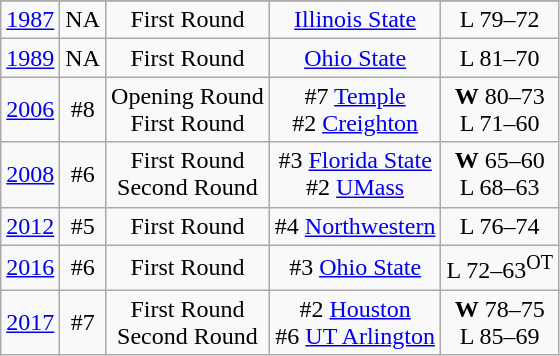<table class="wikitable" style="text-align:center">
<tr>
</tr>
<tr>
<td><a href='#'>1987</a></td>
<td>NA</td>
<td>First Round</td>
<td><a href='#'>Illinois State</a></td>
<td>L 79–72</td>
</tr>
<tr>
<td><a href='#'>1989</a></td>
<td>NA</td>
<td>First Round</td>
<td><a href='#'>Ohio State</a></td>
<td>L 81–70</td>
</tr>
<tr>
<td><a href='#'>2006</a></td>
<td>#8</td>
<td>Opening Round<br>First Round</td>
<td>#7 <a href='#'>Temple</a><br>#2 <a href='#'>Creighton</a></td>
<td><strong>W</strong> 80–73<br>L 71–60</td>
</tr>
<tr>
<td><a href='#'>2008</a></td>
<td>#6</td>
<td>First Round<br>Second Round</td>
<td>#3 <a href='#'>Florida State</a><br>#2 <a href='#'>UMass</a></td>
<td><strong>W</strong> 65–60<br>L 68–63</td>
</tr>
<tr>
<td><a href='#'>2012</a></td>
<td>#5</td>
<td>First Round</td>
<td>#4 <a href='#'>Northwestern</a></td>
<td>L 76–74</td>
</tr>
<tr>
<td><a href='#'>2016</a></td>
<td>#6</td>
<td>First Round</td>
<td>#3 <a href='#'>Ohio State</a></td>
<td>L 72–63<sup>OT</sup></td>
</tr>
<tr>
<td><a href='#'>2017</a></td>
<td>#7</td>
<td>First Round<br>Second Round</td>
<td>#2 <a href='#'>Houston</a><br>#6 <a href='#'>UT Arlington</a></td>
<td><strong>W</strong> 78–75<br>L 85–69</td>
</tr>
</table>
